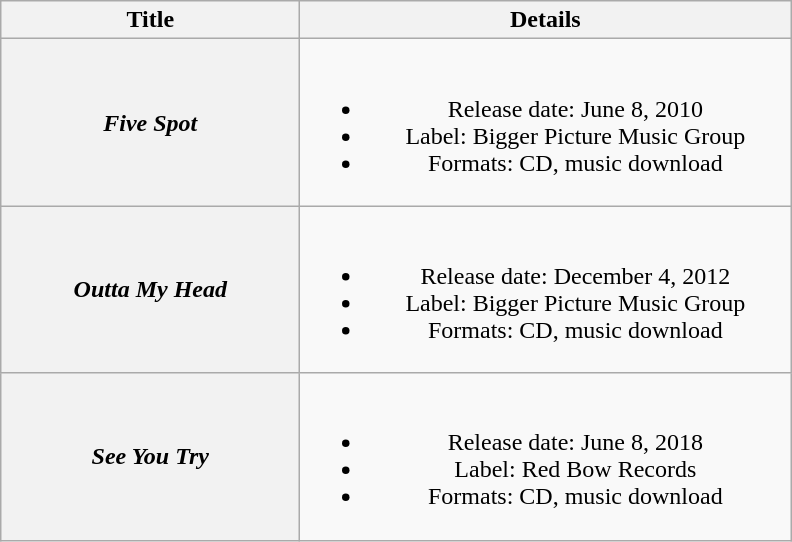<table class="wikitable plainrowheaders" style="text-align:center;">
<tr>
<th style="width:12em;">Title</th>
<th style="width:20em;">Details</th>
</tr>
<tr>
<th scope="row"><em>Five Spot</em></th>
<td><br><ul><li>Release date: June 8, 2010</li><li>Label: Bigger Picture Music Group</li><li>Formats: CD, music download</li></ul></td>
</tr>
<tr>
<th scope="row"><em>Outta My Head</em></th>
<td><br><ul><li>Release date: December 4, 2012</li><li>Label: Bigger Picture Music Group</li><li>Formats: CD, music download</li></ul></td>
</tr>
<tr>
<th scope="row"><em>See You Try</em></th>
<td><br><ul><li>Release date: June 8, 2018</li><li>Label: Red Bow Records</li><li>Formats: CD, music download</li></ul></td>
</tr>
</table>
